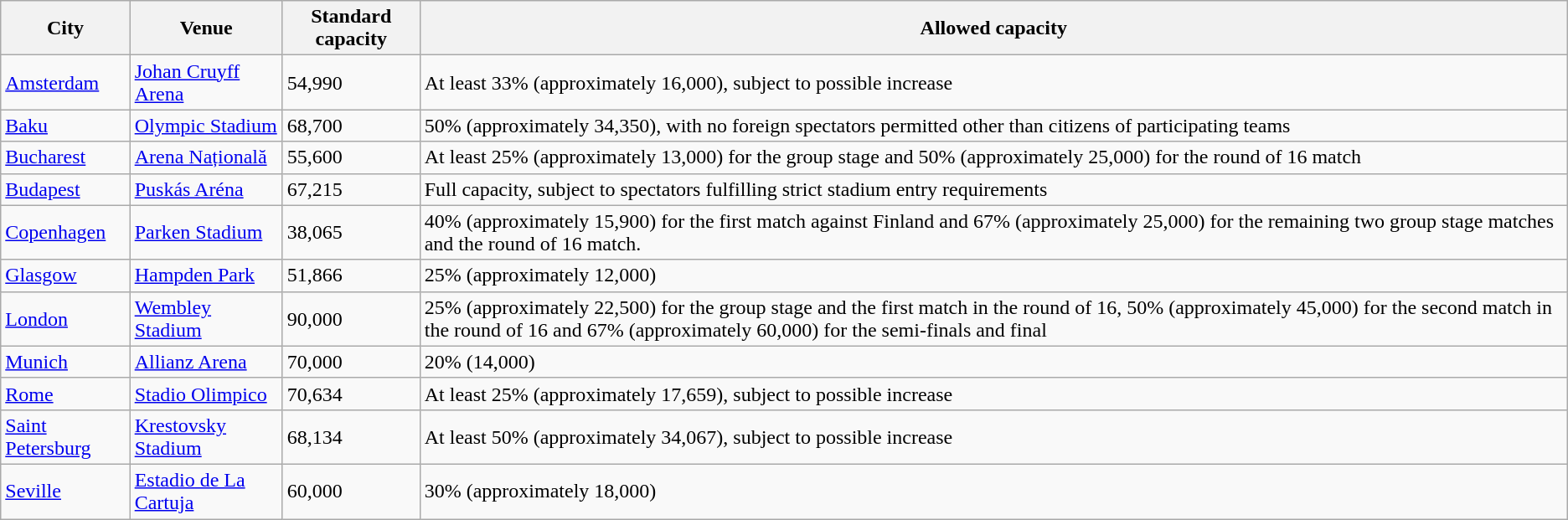<table class="wikitable">
<tr>
<th>City</th>
<th>Venue</th>
<th>Standard capacity</th>
<th>Allowed capacity</th>
</tr>
<tr>
<td><a href='#'>Amsterdam</a></td>
<td><a href='#'>Johan Cruyff Arena</a></td>
<td>54,990</td>
<td>At least 33% (approximately 16,000), subject to possible increase</td>
</tr>
<tr>
<td><a href='#'>Baku</a></td>
<td><a href='#'>Olympic Stadium</a></td>
<td>68,700</td>
<td>50% (approximately 34,350), with no foreign spectators permitted other than citizens of participating teams</td>
</tr>
<tr>
<td><a href='#'>Bucharest</a></td>
<td><a href='#'>Arena Națională</a></td>
<td>55,600</td>
<td>At least 25% (approximately 13,000) for the group stage and 50% (approximately 25,000) for the round of 16 match</td>
</tr>
<tr>
<td><a href='#'>Budapest</a></td>
<td><a href='#'>Puskás Aréna</a></td>
<td>67,215</td>
<td>Full capacity, subject to spectators fulfilling strict stadium entry requirements</td>
</tr>
<tr>
<td><a href='#'>Copenhagen</a></td>
<td><a href='#'>Parken Stadium</a></td>
<td>38,065</td>
<td>40% (approximately 15,900) for the first match against Finland and 67% (approximately 25,000) for the remaining two group stage matches and the round of 16 match.</td>
</tr>
<tr>
<td><a href='#'>Glasgow</a></td>
<td><a href='#'>Hampden Park</a></td>
<td>51,866</td>
<td>25% (approximately 12,000)</td>
</tr>
<tr>
<td><a href='#'>London</a></td>
<td><a href='#'>Wembley Stadium</a></td>
<td>90,000</td>
<td>25% (approximately 22,500) for the group stage and the first match in the round of 16, 50% (approximately 45,000) for the second match in the round of 16 and 67% (approximately 60,000) for the semi-finals and final</td>
</tr>
<tr>
<td><a href='#'>Munich</a></td>
<td><a href='#'>Allianz Arena</a></td>
<td>70,000</td>
<td>20% (14,000)</td>
</tr>
<tr>
<td><a href='#'>Rome</a></td>
<td><a href='#'>Stadio Olimpico</a></td>
<td>70,634</td>
<td>At least 25% (approximately 17,659), subject to possible increase</td>
</tr>
<tr>
<td><a href='#'>Saint Petersburg</a></td>
<td><a href='#'>Krestovsky Stadium</a></td>
<td>68,134</td>
<td>At least 50% (approximately 34,067), subject to possible increase</td>
</tr>
<tr>
<td><a href='#'>Seville</a></td>
<td><a href='#'>Estadio de La Cartuja</a></td>
<td>60,000</td>
<td>30% (approximately 18,000)</td>
</tr>
</table>
